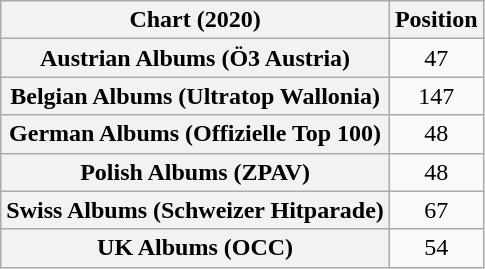<table class="wikitable sortable plainrowheaders" style="text-align:center">
<tr>
<th scope="col">Chart (2020)</th>
<th scope="col">Position</th>
</tr>
<tr>
<th scope="row">Austrian Albums (Ö3 Austria)</th>
<td>47</td>
</tr>
<tr>
<th scope="row">Belgian Albums (Ultratop Wallonia)</th>
<td>147</td>
</tr>
<tr>
<th scope="row">German Albums (Offizielle Top 100)</th>
<td>48</td>
</tr>
<tr>
<th scope="row">Polish Albums (ZPAV)</th>
<td>48</td>
</tr>
<tr>
<th scope="row">Swiss Albums (Schweizer Hitparade)</th>
<td>67</td>
</tr>
<tr>
<th scope="row">UK Albums (OCC)</th>
<td>54</td>
</tr>
</table>
